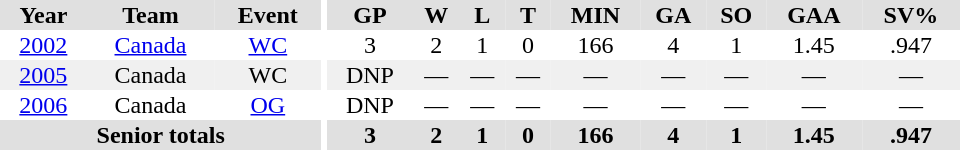<table border="0" cellpadding="1" cellspacing="0" ID="Table3" style="text-align:center; width:40em">
<tr ALIGN="center" bgcolor="#e0e0e0">
<th>Year</th>
<th>Team</th>
<th>Event</th>
<th rowspan="99" bgcolor="#ffffff"></th>
<th>GP</th>
<th>W</th>
<th>L</th>
<th>T</th>
<th>MIN</th>
<th>GA</th>
<th>SO</th>
<th>GAA</th>
<th>SV%</th>
</tr>
<tr>
<td><a href='#'>2002</a></td>
<td><a href='#'>Canada</a></td>
<td><a href='#'>WC</a></td>
<td>3</td>
<td>2</td>
<td>1</td>
<td>0</td>
<td>166</td>
<td>4</td>
<td>1</td>
<td>1.45</td>
<td>.947</td>
</tr>
<tr bgcolor="#f0f0f0">
<td><a href='#'>2005</a></td>
<td>Canada</td>
<td>WC</td>
<td>DNP</td>
<td>—</td>
<td>—</td>
<td>—</td>
<td>—</td>
<td>—</td>
<td>—</td>
<td>—</td>
<td>—</td>
</tr>
<tr>
<td><a href='#'>2006</a></td>
<td>Canada</td>
<td><a href='#'>OG</a></td>
<td>DNP</td>
<td>—</td>
<td>—</td>
<td>—</td>
<td>—</td>
<td>—</td>
<td>—</td>
<td>—</td>
<td>—</td>
</tr>
<tr bgcolor="#e0e0e0">
<th colspan=3>Senior totals</th>
<th>3</th>
<th>2</th>
<th>1</th>
<th>0</th>
<th>166</th>
<th>4</th>
<th>1</th>
<th>1.45</th>
<th>.947</th>
</tr>
</table>
